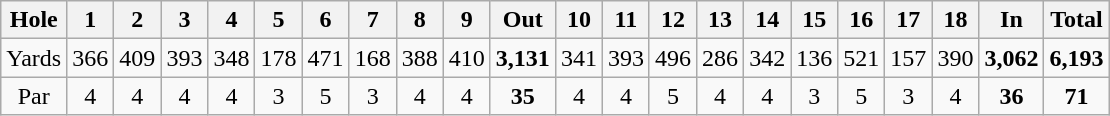<table class="wikitable" style="text-align:center">
<tr>
<th>Hole</th>
<th>1</th>
<th>2</th>
<th>3</th>
<th>4</th>
<th>5</th>
<th>6</th>
<th>7</th>
<th>8</th>
<th>9</th>
<th>Out</th>
<th>10</th>
<th>11</th>
<th>12</th>
<th>13</th>
<th>14</th>
<th>15</th>
<th>16</th>
<th>17</th>
<th>18</th>
<th>In</th>
<th>Total</th>
</tr>
<tr>
<td align="center">Yards</td>
<td>366</td>
<td>409</td>
<td>393</td>
<td>348</td>
<td>178</td>
<td>471</td>
<td>168</td>
<td>388</td>
<td>410</td>
<td><strong>3,131</strong></td>
<td>341</td>
<td>393</td>
<td>496</td>
<td>286</td>
<td>342</td>
<td>136</td>
<td>521</td>
<td>157</td>
<td>390</td>
<td><strong>3,062</strong></td>
<td><strong>6,193</strong></td>
</tr>
<tr>
<td align="center">Par</td>
<td>4</td>
<td>4</td>
<td>4</td>
<td>4</td>
<td>3</td>
<td>5</td>
<td>3</td>
<td>4</td>
<td>4</td>
<td><strong>35</strong></td>
<td>4</td>
<td>4</td>
<td>5</td>
<td>4</td>
<td>4</td>
<td>3</td>
<td>5</td>
<td>3</td>
<td>4</td>
<td><strong>36</strong></td>
<td><strong>71</strong></td>
</tr>
</table>
